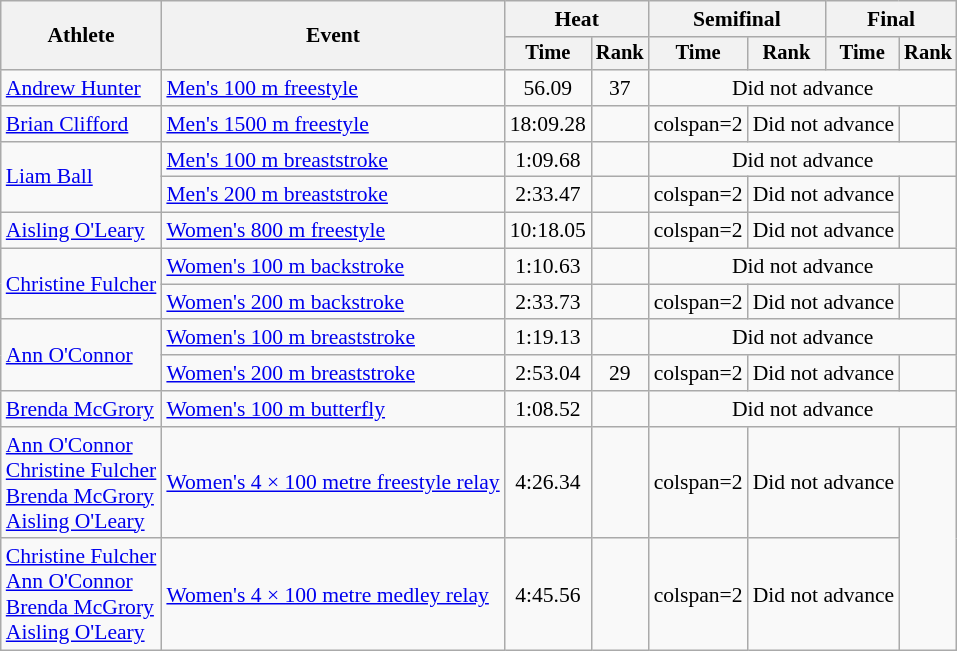<table class=wikitable style="font-size:90%;">
<tr>
<th rowspan=2>Athlete</th>
<th rowspan=2>Event</th>
<th colspan=2>Heat</th>
<th colspan=2>Semifinal</th>
<th colspan=2>Final</th>
</tr>
<tr style="font-size:95%">
<th>Time</th>
<th>Rank</th>
<th>Time</th>
<th>Rank</th>
<th>Time</th>
<th>Rank</th>
</tr>
<tr align=center>
<td align=left><a href='#'>Andrew Hunter</a></td>
<td align=left><a href='#'>Men's 100 m freestyle</a></td>
<td>56.09</td>
<td>37</td>
<td colspan=4>Did not advance</td>
</tr>
<tr align=center>
<td align=left><a href='#'>Brian Clifford</a></td>
<td align=left><a href='#'>Men's 1500 m freestyle</a></td>
<td>18:09.28</td>
<td></td>
<td>colspan=2 </td>
<td colspan=2>Did not advance</td>
</tr>
<tr align=center>
<td rowspan=2 align=left><a href='#'>Liam Ball</a></td>
<td align=left><a href='#'>Men's 100 m breaststroke</a></td>
<td>1:09.68</td>
<td></td>
<td colspan=4>Did not advance</td>
</tr>
<tr align=center>
<td align=left><a href='#'>Men's 200 m breaststroke</a></td>
<td>2:33.47</td>
<td></td>
<td>colspan=2 </td>
<td colspan=2>Did not advance</td>
</tr>
<tr align=center>
<td align=left><a href='#'>Aisling O'Leary</a></td>
<td align=left><a href='#'>Women's 800 m freestyle</a></td>
<td>10:18.05</td>
<td></td>
<td>colspan=2 </td>
<td colspan=2>Did not advance</td>
</tr>
<tr align=center>
<td rowspan=2 align=left><a href='#'>Christine Fulcher</a></td>
<td align=left><a href='#'>Women's 100 m backstroke</a></td>
<td>1:10.63</td>
<td></td>
<td colspan=4>Did not advance</td>
</tr>
<tr align=center>
<td align=left><a href='#'>Women's 200 m backstroke</a></td>
<td>2:33.73</td>
<td></td>
<td>colspan=2 </td>
<td colspan=2>Did not advance</td>
</tr>
<tr align=center>
<td rowspan=2 align=left><a href='#'>Ann O'Connor</a></td>
<td align=left><a href='#'>Women's 100 m breaststroke</a></td>
<td>1:19.13</td>
<td></td>
<td colspan=4>Did not advance</td>
</tr>
<tr align=center>
<td align=left><a href='#'>Women's 200 m breaststroke</a></td>
<td>2:53.04</td>
<td>29</td>
<td>colspan=2 </td>
<td colspan=2>Did not advance</td>
</tr>
<tr align=center>
<td align=left><a href='#'>Brenda McGrory</a></td>
<td align=left><a href='#'>Women's 100 m butterfly</a></td>
<td>1:08.52</td>
<td></td>
<td colspan=4>Did not advance</td>
</tr>
<tr align=center>
<td align=left><a href='#'>Ann O'Connor</a><br><a href='#'>Christine Fulcher</a><br><a href='#'>Brenda McGrory</a><br><a href='#'>Aisling O'Leary</a></td>
<td align=left><a href='#'>Women's 4 × 100 metre freestyle relay</a></td>
<td>4:26.34</td>
<td></td>
<td>colspan=2 </td>
<td colspan=2>Did not advance</td>
</tr>
<tr align=center>
<td align=left><a href='#'>Christine Fulcher</a><br><a href='#'>Ann O'Connor</a><br><a href='#'>Brenda McGrory</a><br><a href='#'>Aisling O'Leary</a></td>
<td align=left><a href='#'>Women's 4 × 100 metre medley relay</a></td>
<td>4:45.56</td>
<td></td>
<td>colspan=2 </td>
<td colspan=2>Did not advance</td>
</tr>
</table>
